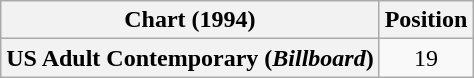<table class="wikitable plainrowheaders" style="text-align:center">
<tr>
<th>Chart (1994)</th>
<th>Position</th>
</tr>
<tr>
<th scope="row">US Adult Contemporary (<em>Billboard</em>)</th>
<td>19</td>
</tr>
</table>
